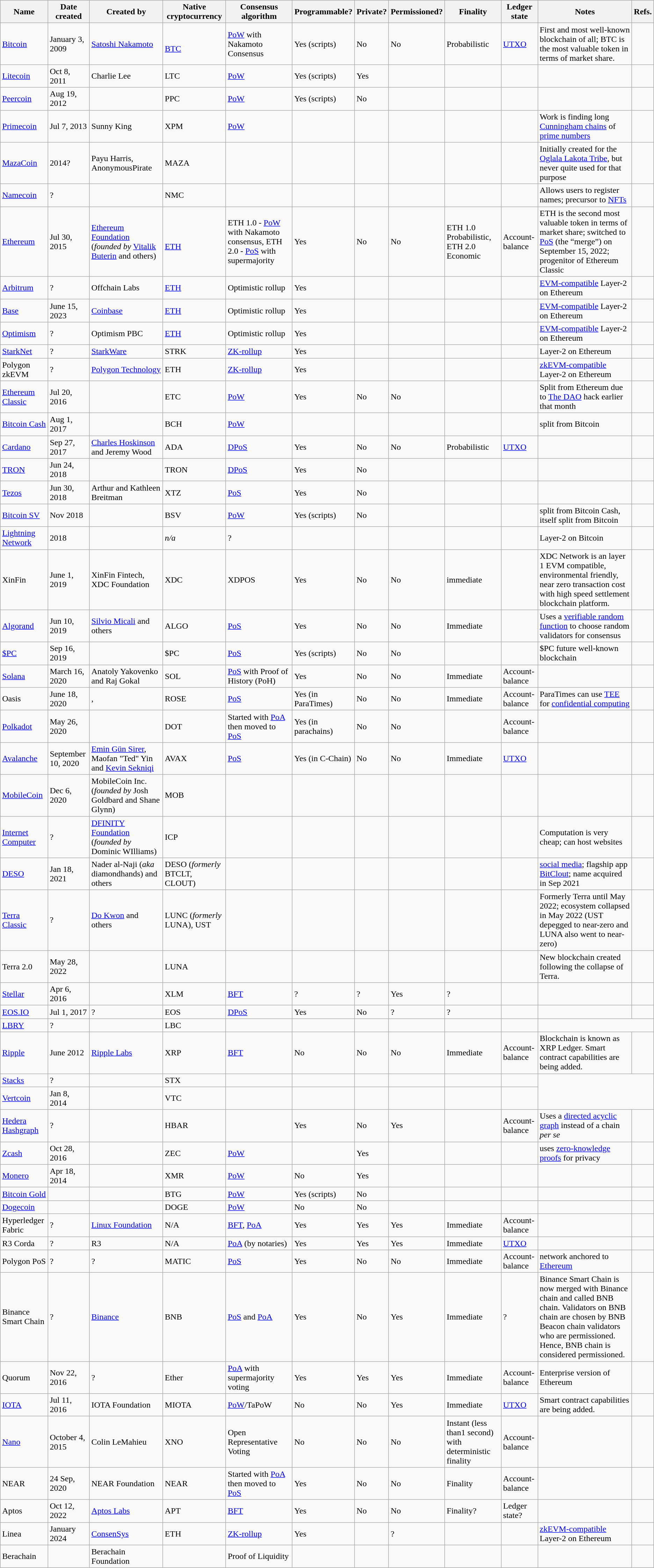<table class="wikitable sortable">
<tr>
<th>Name</th>
<th>Date created</th>
<th>Created by</th>
<th>Native cryptocurrency</th>
<th>Consensus algorithm</th>
<th>Programmable?</th>
<th>Private?</th>
<th>Permissioned?</th>
<th>Finality</th>
<th>Ledger state</th>
<th>Notes</th>
<th>Refs.</th>
</tr>
<tr>
<td><a href='#'>Bitcoin</a></td>
<td>January 3, 2009</td>
<td><a href='#'>Satoshi Nakamoto</a></td>
<td><br><a href='#'>BTC</a></td>
<td><a href='#'>PoW</a> with Nakamoto Consensus</td>
<td>Yes (scripts)</td>
<td>No</td>
<td>No</td>
<td>Probabilistic</td>
<td><a href='#'>UTXO</a></td>
<td>First and most well-known blockchain of all; BTC is the most valuable token in terms of market share.</td>
<td></td>
</tr>
<tr>
<td><a href='#'>Litecoin</a></td>
<td>Oct 8, 2011</td>
<td>Charlie Lee</td>
<td>LTC</td>
<td><a href='#'>PoW</a></td>
<td>Yes (scripts)</td>
<td>Yes</td>
<td></td>
<td></td>
<td></td>
<td></td>
<td></td>
</tr>
<tr>
<td><a href='#'>Peercoin</a></td>
<td>Aug 19, 2012</td>
<td></td>
<td>PPC</td>
<td><a href='#'>PoW</a></td>
<td>Yes (scripts)</td>
<td>No</td>
<td></td>
<td></td>
<td></td>
<td></td>
<td></td>
</tr>
<tr>
<td><a href='#'>Primecoin</a></td>
<td>Jul 7, 2013</td>
<td>Sunny King</td>
<td>XPM</td>
<td><a href='#'>PoW</a></td>
<td></td>
<td></td>
<td></td>
<td></td>
<td></td>
<td>Work is finding long <a href='#'>Cunningham chains</a> of <a href='#'>prime numbers</a></td>
<td></td>
</tr>
<tr>
<td><a href='#'>MazaCoin</a></td>
<td>2014?</td>
<td>Payu Harris, AnonymousPirate</td>
<td>MAZA</td>
<td></td>
<td></td>
<td></td>
<td></td>
<td></td>
<td></td>
<td>Initially created for the <a href='#'>Oglala Lakota Tribe</a>, but never quite used for that purpose</td>
<td></td>
</tr>
<tr>
<td><a href='#'>Namecoin</a></td>
<td>?</td>
<td></td>
<td>NMC</td>
<td></td>
<td></td>
<td></td>
<td></td>
<td></td>
<td></td>
<td>Allows users to register names; precursor to <a href='#'>NFTs</a></td>
<td></td>
</tr>
<tr>
<td><a href='#'>Ethereum</a></td>
<td>Jul 30, 2015</td>
<td><a href='#'>Ethereum Foundation</a><br>(<em>founded by</em> <a href='#'>Vitalik Buterin</a> and others)</td>
<td><br><a href='#'>ETH</a></td>
<td>ETH 1.0 - <a href='#'>PoW</a> with Nakamoto consensus, ETH 2.0 - <a href='#'>PoS</a> with supermajority</td>
<td>Yes</td>
<td>No</td>
<td>No</td>
<td>ETH 1.0 Probabilistic, ETH 2.0 Economic</td>
<td>Account-balance</td>
<td>ETH is the second most valuable token in terms of market share; switched to <a href='#'>PoS</a> (the “merge”) on September 15, 2022; progenitor of Ethereum Classic</td>
<td><br></td>
</tr>
<tr>
<td><a href='#'>Arbitrum</a></td>
<td>?</td>
<td>Offchain Labs</td>
<td><a href='#'>ETH</a></td>
<td>Optimistic rollup</td>
<td>Yes</td>
<td></td>
<td></td>
<td></td>
<td></td>
<td><a href='#'>EVM-compatible</a> Layer-2 on Ethereum</td>
<td></td>
</tr>
<tr>
<td><a href='#'>Base</a></td>
<td>June 15, 2023</td>
<td><a href='#'>Coinbase</a></td>
<td><a href='#'>ETH</a></td>
<td>Optimistic rollup</td>
<td>Yes</td>
<td></td>
<td></td>
<td></td>
<td></td>
<td><a href='#'>EVM-compatible</a> Layer-2 on Ethereum</td>
<td></td>
</tr>
<tr>
<td><a href='#'>Optimism</a></td>
<td>?</td>
<td>Optimism PBC</td>
<td><a href='#'>ETH</a></td>
<td>Optimistic rollup</td>
<td>Yes</td>
<td></td>
<td></td>
<td></td>
<td></td>
<td><a href='#'>EVM-compatible</a> Layer-2 on Ethereum</td>
<td></td>
</tr>
<tr>
<td><a href='#'>StarkNet</a></td>
<td>?</td>
<td><a href='#'>StarkWare</a></td>
<td>STRK</td>
<td><a href='#'>ZK-rollup</a></td>
<td>Yes</td>
<td></td>
<td></td>
<td></td>
<td></td>
<td>Layer-2 on Ethereum</td>
<td></td>
</tr>
<tr>
<td>Polygon zkEVM</td>
<td>?</td>
<td><a href='#'>Polygon Technology</a></td>
<td>ETH</td>
<td><a href='#'>ZK-rollup</a></td>
<td>Yes</td>
<td></td>
<td></td>
<td></td>
<td></td>
<td><a href='#'>zkEVM-compatible</a> Layer-2 on Ethereum</td>
<td></td>
</tr>
<tr>
<td><a href='#'>Ethereum Classic</a></td>
<td>Jul 20, 2016</td>
<td></td>
<td>ETC</td>
<td><a href='#'>PoW</a></td>
<td>Yes</td>
<td>No</td>
<td>No</td>
<td></td>
<td></td>
<td>Split from Ethereum due to <a href='#'>The DAO</a> hack earlier that month</td>
<td></td>
</tr>
<tr>
<td><a href='#'>Bitcoin Cash</a></td>
<td>Aug 1, 2017</td>
<td></td>
<td>BCH</td>
<td><a href='#'>PoW</a></td>
<td></td>
<td></td>
<td></td>
<td></td>
<td></td>
<td>split from Bitcoin</td>
<td></td>
</tr>
<tr>
<td><a href='#'>Cardano</a></td>
<td Sep 23, 2017>Sep 27, 2017</td>
<td><a href='#'>Charles Hoskinson</a> and Jeremy Wood</td>
<td>ADA</td>
<td><a href='#'>DPoS</a></td>
<td>Yes</td>
<td>No</td>
<td>No</td>
<td>Probabilistic</td>
<td><a href='#'>UTXO</a></td>
<td></td>
<td></td>
</tr>
<tr>
<td><a href='#'>TRON</a></td>
<td>Jun 24, 2018</td>
<td></td>
<td>TRON</td>
<td><a href='#'>DPoS</a></td>
<td>Yes</td>
<td>No</td>
<td></td>
<td></td>
<td></td>
<td></td>
<td></td>
</tr>
<tr>
<td><a href='#'>Tezos</a></td>
<td>Jun 30, 2018</td>
<td>Arthur and  Kathleen Breitman</td>
<td>XTZ</td>
<td><a href='#'>PoS</a></td>
<td>Yes</td>
<td>No</td>
<td></td>
<td></td>
<td></td>
<td></td>
<td></td>
</tr>
<tr>
<td><a href='#'>Bitcoin SV</a></td>
<td>Nov 2018</td>
<td></td>
<td>BSV</td>
<td><a href='#'>PoW</a></td>
<td>Yes (scripts)</td>
<td>No</td>
<td></td>
<td></td>
<td></td>
<td>split from Bitcoin Cash, itself split from Bitcoin</td>
<td></td>
</tr>
<tr>
<td><a href='#'>Lightning Network</a></td>
<td>2018</td>
<td></td>
<td><em>n/a</em></td>
<td>?</td>
<td></td>
<td></td>
<td></td>
<td></td>
<td></td>
<td>Layer-2 on Bitcoin</td>
<td></td>
</tr>
<tr>
<td>XinFin</td>
<td>June 1, 2019</td>
<td>XinFin Fintech, XDC Foundation</td>
<td>XDC</td>
<td>XDPOS</td>
<td>Yes</td>
<td>No</td>
<td>No</td>
<td>immediate</td>
<td></td>
<td>XDC Network is an layer 1 EVM compatible, environmental friendly, near zero transaction cost with high speed settlement blockchain platform.</td>
<td></td>
</tr>
<tr>
<td><a href='#'>Algorand</a></td>
<td>Jun 10, 2019</td>
<td><a href='#'>Silvio Micali</a> and others</td>
<td>ALGO</td>
<td><a href='#'>PoS</a></td>
<td>Yes</td>
<td>No</td>
<td>No</td>
<td>Immediate</td>
<td></td>
<td>Uses a <a href='#'>verifiable random function</a> to choose random validators for consensus</td>
<td></td>
</tr>
<tr>
<td><a href='#'>$PC</a></td>
<td>Sep 16, 2019</td>
<td></td>
<td>$PC</td>
<td><a href='#'>PoS</a></td>
<td>Yes (scripts)</td>
<td>No</td>
<td>No</td>
<td></td>
<td></td>
<td>$PC future well-known blockchain</td>
<td></td>
</tr>
<tr>
<td><a href='#'>Solana</a></td>
<td>March 16, 2020</td>
<td>Anatoly Yakovenko and Raj Gokal</td>
<td>SOL</td>
<td><a href='#'>PoS</a> with Proof of History (PoH)</td>
<td>Yes</td>
<td>No</td>
<td>No</td>
<td>Immediate</td>
<td>Account-balance</td>
<td></td>
<td></td>
</tr>
<tr>
<td>Oasis</td>
<td>June 18, 2020</td>
<td>, </td>
<td>ROSE</td>
<td><a href='#'>PoS</a></td>
<td>Yes (in ParaTimes)</td>
<td>No</td>
<td>No</td>
<td>Immediate</td>
<td>Account-balance</td>
<td>ParaTimes can use <a href='#'>TEE</a> for <a href='#'>confidential computing</a></td>
<td></td>
</tr>
<tr>
<td><a href='#'>Polkadot</a></td>
<td>May 26, 2020</td>
<td></td>
<td>DOT</td>
<td>Started with <a href='#'>PoA</a> then moved to <a href='#'>PoS</a></td>
<td>Yes (in parachains)</td>
<td>No</td>
<td>No</td>
<td></td>
<td>Account-balance</td>
<td></td>
<td></td>
</tr>
<tr>
<td><a href='#'>Avalanche</a></td>
<td>September 10, 2020</td>
<td><a href='#'>Emin Gün Sirer</a>, Maofan "Ted" Yin and <a href='#'>Kevin Sekniqi</a></td>
<td>AVAX</td>
<td><a href='#'>PoS</a></td>
<td>Yes (in C-Chain)</td>
<td>No</td>
<td>No</td>
<td>Immediate</td>
<td><a href='#'>UTXO</a></td>
<td></td>
<td></td>
</tr>
<tr>
<td><a href='#'>MobileCoin</a></td>
<td>Dec 6, 2020</td>
<td>MobileCoin Inc. (<em>founded by</em> Josh Goldbard and Shane Glynn)</td>
<td>MOB</td>
<td></td>
<td></td>
<td></td>
<td></td>
<td></td>
<td></td>
<td></td>
<td></td>
</tr>
<tr>
<td><a href='#'>Internet Computer</a></td>
<td>?</td>
<td><a href='#'>DFINITY Foundation</a> (<em>founded by</em> Dominic WIlliams)</td>
<td>ICP</td>
<td></td>
<td></td>
<td></td>
<td></td>
<td></td>
<td></td>
<td>Computation is very cheap; can host websites</td>
<td></td>
</tr>
<tr>
<td><a href='#'>DESO</a></td>
<td>Jan 18, 2021</td>
<td>Nader al-Naji (<em>aka</em> diamondhands) and others</td>
<td>DESO (<em>formerly</em> BTCLT, CLOUT)</td>
<td></td>
<td></td>
<td></td>
<td></td>
<td></td>
<td></td>
<td><a href='#'>social media</a>; flagship app <a href='#'>BitClout</a>; name acquired in Sep 2021</td>
<td></td>
</tr>
<tr>
<td><a href='#'>Terra Classic</a></td>
<td>?</td>
<td><a href='#'>Do Kwon</a> and others</td>
<td>LUNC (<em>formerly</em> LUNA), UST</td>
<td></td>
<td></td>
<td></td>
<td></td>
<td></td>
<td></td>
<td>Formerly Terra until May 2022; ecosystem collapsed in May 2022 (UST depegged to near-zero and LUNA also went to near-zero)</td>
<td></td>
</tr>
<tr>
<td>Terra 2.0</td>
<td>May 28, 2022</td>
<td></td>
<td>LUNA</td>
<td></td>
<td></td>
<td></td>
<td></td>
<td></td>
<td></td>
<td>New blockchain created following the collapse of Terra.</td>
<td></td>
</tr>
<tr>
<td><a href='#'>Stellar</a></td>
<td>Apr 6, 2016</td>
<td></td>
<td>XLM</td>
<td><a href='#'>BFT</a></td>
<td>?</td>
<td>?</td>
<td>Yes</td>
<td>?</td>
<td></td>
<td></td>
<td></td>
</tr>
<tr>
<td><a href='#'>EOS.IO</a></td>
<td>Jul 1, 2017</td>
<td>?</td>
<td>EOS</td>
<td><a href='#'>DPoS</a></td>
<td>Yes</td>
<td>No</td>
<td>?</td>
<td>?</td>
<td></td>
<td></td>
<td></td>
</tr>
<tr>
<td><a href='#'>LBRY</a></td>
<td>?</td>
<td></td>
<td>LBC</td>
<td></td>
<td></td>
<td></td>
<td></td>
<td></td>
<td></td>
</tr>
<tr>
<td><a href='#'>Ripple</a></td>
<td>June 2012</td>
<td><a href='#'>Ripple Labs</a></td>
<td>XRP</td>
<td><a href='#'>BFT</a></td>
<td>No</td>
<td>No</td>
<td>No</td>
<td>Immediate</td>
<td>Account-balance</td>
<td>Blockchain is known as XRP Ledger. Smart contract capabilities are being added.</td>
<td></td>
</tr>
<tr>
<td><a href='#'>Stacks</a></td>
<td>?</td>
<td></td>
<td>STX</td>
<td></td>
<td></td>
<td></td>
<td></td>
<td></td>
<td></td>
</tr>
<tr>
<td><a href='#'>Vertcoin</a></td>
<td>Jan 8, 2014</td>
<td></td>
<td>VTC</td>
<td></td>
<td></td>
<td></td>
<td></td>
<td></td>
<td></td>
</tr>
<tr>
<td><a href='#'>Hedera Hashgraph</a></td>
<td>?</td>
<td></td>
<td>HBAR</td>
<td></td>
<td>Yes</td>
<td>No</td>
<td>Yes</td>
<td></td>
<td>Account-balance</td>
<td>Uses a <a href='#'>directed acyclic graph</a> instead of a chain <em>per se</em></td>
<td></td>
</tr>
<tr>
<td><a href='#'>Zcash</a></td>
<td>Oct 28, 2016</td>
<td></td>
<td>ZEC</td>
<td><a href='#'>PoW</a></td>
<td></td>
<td>Yes</td>
<td></td>
<td></td>
<td></td>
<td>uses <a href='#'>zero-knowledge proofs</a> for privacy</td>
<td></td>
</tr>
<tr>
<td><a href='#'>Monero</a></td>
<td>Apr 18, 2014</td>
<td></td>
<td>XMR</td>
<td><a href='#'>PoW</a></td>
<td>No</td>
<td>Yes</td>
<td></td>
<td></td>
<td></td>
<td></td>
<td></td>
</tr>
<tr>
<td><a href='#'>Bitcoin Gold</a></td>
<td></td>
<td></td>
<td>BTG</td>
<td><a href='#'>PoW</a></td>
<td>Yes (scripts)</td>
<td>No</td>
<td></td>
<td></td>
<td></td>
<td></td>
<td></td>
</tr>
<tr>
<td><a href='#'>Dogecoin</a></td>
<td></td>
<td></td>
<td>DOGE</td>
<td><a href='#'>PoW</a></td>
<td>No</td>
<td>No</td>
<td></td>
<td></td>
<td></td>
<td></td>
<td></td>
</tr>
<tr>
<td>Hyperledger Fabric</td>
<td>?</td>
<td><a href='#'>Linux Foundation</a></td>
<td>N/A</td>
<td><a href='#'>BFT</a>, <a href='#'>PoA</a></td>
<td>Yes</td>
<td>Yes</td>
<td>Yes</td>
<td>Immediate</td>
<td>Account-balance</td>
<td></td>
<td></td>
</tr>
<tr>
<td>R3 Corda</td>
<td>?</td>
<td>R3</td>
<td>N/A</td>
<td><a href='#'>PoA</a> (by notaries)</td>
<td>Yes</td>
<td>Yes</td>
<td>Yes</td>
<td>Immediate</td>
<td><a href='#'>UTXO</a></td>
<td></td>
<td></td>
</tr>
<tr>
<td>Polygon PoS</td>
<td>?</td>
<td>?</td>
<td>MATIC</td>
<td><a href='#'>PoS</a></td>
<td>Yes</td>
<td>No</td>
<td>No</td>
<td>Immediate</td>
<td>Account-balance</td>
<td>network anchored to <a href='#'>Ethereum</a></td>
<td></td>
</tr>
<tr>
<td>Binance Smart Chain</td>
<td>?</td>
<td><a href='#'>Binance</a></td>
<td>BNB</td>
<td><a href='#'>PoS</a> and <a href='#'>PoA</a></td>
<td>Yes</td>
<td>No</td>
<td>Yes</td>
<td>Immediate</td>
<td>?</td>
<td>Binance Smart Chain is now merged with Binance chain and called BNB chain. Validators on BNB chain are chosen by BNB Beacon chain validators who are permissioned. Hence, BNB chain is considered permissioned.</td>
<td></td>
</tr>
<tr>
<td>Quorum</td>
<td>Nov 22, 2016</td>
<td>?</td>
<td>Ether</td>
<td><a href='#'>PoA</a> with supermajority voting</td>
<td>Yes</td>
<td>Yes</td>
<td>Yes</td>
<td>Immediate</td>
<td>Account-balance</td>
<td>Enterprise version of Ethereum</td>
<td></td>
</tr>
<tr>
<td><a href='#'>IOTA</a></td>
<td>Jul 11, 2016</td>
<td>IOTA Foundation</td>
<td>MIOTA</td>
<td><a href='#'>PoW</a>/TaPoW</td>
<td>No</td>
<td>No</td>
<td>Yes</td>
<td>Immediate</td>
<td><a href='#'>UTXO</a></td>
<td>Smart contract capabilities are being added.</td>
<td></td>
</tr>
<tr>
<td><a href='#'>Nano</a></td>
<td>October 4, 2015</td>
<td>Colin LeMahieu</td>
<td>XNO</td>
<td>Open Representative Voting</td>
<td>No</td>
<td>No</td>
<td>No</td>
<td>Instant (less than1 second) with deterministic finality</td>
<td>Account-balance</td>
<td></td>
<td></td>
</tr>
<tr>
<td>NEAR</td>
<td>24 Sep, 2020</td>
<td>NEAR Foundation</td>
<td>NEAR</td>
<td>Started with <a href='#'>PoA</a> then moved to <a href='#'>PoS</a></td>
<td>Yes</td>
<td>No</td>
<td>No</td>
<td>Finality</td>
<td>Account-balance</td>
<td></td>
<td></td>
</tr>
<tr>
<td>Aptos</td>
<td>Oct 12, 2022</td>
<td><a href='#'>Aptos Labs</a></td>
<td>APT</td>
<td><a href='#'>BFT</a></td>
<td>Yes</td>
<td>No</td>
<td>No</td>
<td>Finality?</td>
<td>Ledger state?</td>
<td></td>
<td></td>
</tr>
<tr>
<td>Linea</td>
<td>January 2024</td>
<td><a href='#'>ConsenSys</a></td>
<td>ETH</td>
<td><a href='#'>ZK-rollup</a></td>
<td>Yes</td>
<td></td>
<td>?</td>
<td></td>
<td></td>
<td><a href='#'>zkEVM-compatible</a> Layer-2 on Ethereum</td>
<td></td>
</tr>
<tr>
<td>Berachain</td>
<td></td>
<td>Berachain Foundation</td>
<td></td>
<td>Proof of Liquidity</td>
<td></td>
<td></td>
<td></td>
<td></td>
<td></td>
<td></td>
<td></td>
</tr>
</table>
